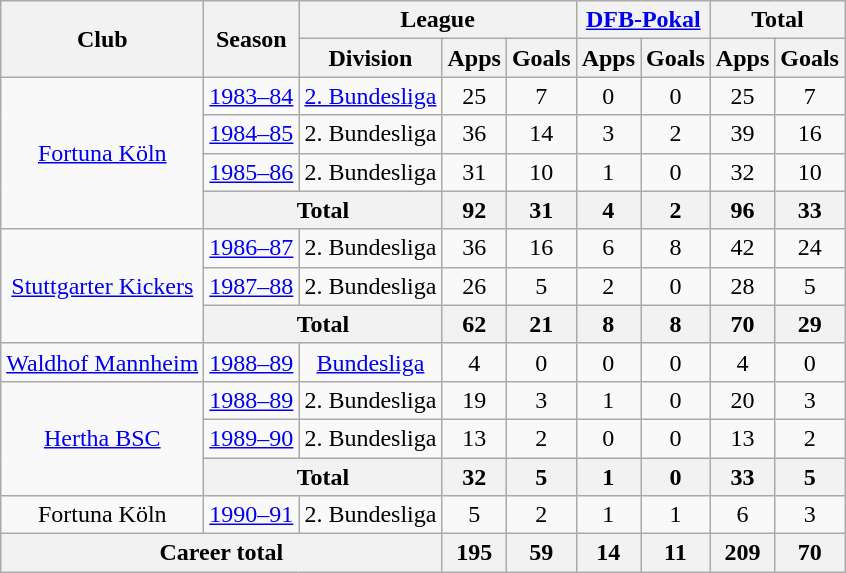<table class="wikitable" style="text-align:center">
<tr>
<th rowspan="2">Club</th>
<th rowspan="2">Season</th>
<th colspan="3">League</th>
<th colspan="2"><a href='#'>DFB-Pokal</a></th>
<th colspan="2">Total</th>
</tr>
<tr>
<th>Division</th>
<th>Apps</th>
<th>Goals</th>
<th>Apps</th>
<th>Goals</th>
<th>Apps</th>
<th>Goals</th>
</tr>
<tr>
<td rowspan="4"><a href='#'>Fortuna Köln</a></td>
<td><a href='#'>1983–84</a></td>
<td><a href='#'>2. Bundesliga</a></td>
<td>25</td>
<td>7</td>
<td>0</td>
<td>0</td>
<td>25</td>
<td>7</td>
</tr>
<tr>
<td><a href='#'>1984–85</a></td>
<td>2. Bundesliga</td>
<td>36</td>
<td>14</td>
<td>3</td>
<td>2</td>
<td>39</td>
<td>16</td>
</tr>
<tr>
<td><a href='#'>1985–86</a></td>
<td>2. Bundesliga</td>
<td>31</td>
<td>10</td>
<td>1</td>
<td>0</td>
<td>32</td>
<td>10</td>
</tr>
<tr>
<th colspan="2">Total</th>
<th>92</th>
<th>31</th>
<th>4</th>
<th>2</th>
<th>96</th>
<th>33</th>
</tr>
<tr>
<td rowspan="3"><a href='#'>Stuttgarter Kickers</a></td>
<td><a href='#'>1986–87</a></td>
<td>2. Bundesliga</td>
<td>36</td>
<td>16</td>
<td>6</td>
<td>8</td>
<td>42</td>
<td>24</td>
</tr>
<tr>
<td><a href='#'>1987–88</a></td>
<td>2. Bundesliga</td>
<td>26</td>
<td>5</td>
<td>2</td>
<td>0</td>
<td>28</td>
<td>5</td>
</tr>
<tr>
<th colspan="2">Total</th>
<th>62</th>
<th>21</th>
<th>8</th>
<th>8</th>
<th>70</th>
<th>29</th>
</tr>
<tr>
<td><a href='#'>Waldhof Mannheim</a></td>
<td><a href='#'>1988–89</a></td>
<td><a href='#'>Bundesliga</a></td>
<td>4</td>
<td>0</td>
<td>0</td>
<td>0</td>
<td>4</td>
<td>0</td>
</tr>
<tr>
<td rowspan="3"><a href='#'>Hertha BSC</a></td>
<td><a href='#'>1988–89</a></td>
<td>2. Bundesliga</td>
<td>19</td>
<td>3</td>
<td>1</td>
<td>0</td>
<td>20</td>
<td>3</td>
</tr>
<tr>
<td><a href='#'>1989–90</a></td>
<td>2. Bundesliga</td>
<td>13</td>
<td>2</td>
<td>0</td>
<td>0</td>
<td>13</td>
<td>2</td>
</tr>
<tr>
<th colspan="2">Total</th>
<th>32</th>
<th>5</th>
<th>1</th>
<th>0</th>
<th>33</th>
<th>5</th>
</tr>
<tr>
<td>Fortuna Köln</td>
<td><a href='#'>1990–91</a></td>
<td>2. Bundesliga</td>
<td>5</td>
<td>2</td>
<td>1</td>
<td>1</td>
<td>6</td>
<td>3</td>
</tr>
<tr>
<th colspan="3">Career total</th>
<th>195</th>
<th>59</th>
<th>14</th>
<th>11</th>
<th>209</th>
<th>70</th>
</tr>
</table>
